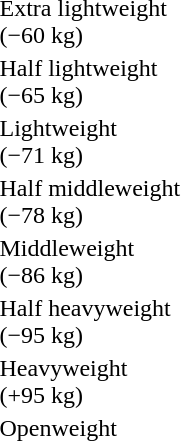<table>
<tr>
<td rowspan=2>Extra lightweight<br>(−60 kg) </td>
<td rowspan=2></td>
<td rowspan=2></td>
<td></td>
</tr>
<tr>
<td></td>
</tr>
<tr>
<td rowspan=2>Half lightweight<br>(−65 kg) </td>
<td rowspan=2></td>
<td rowspan=2></td>
<td></td>
</tr>
<tr>
<td></td>
</tr>
<tr>
<td rowspan=2>Lightweight<br>(−71 kg) </td>
<td rowspan=2></td>
<td rowspan=2></td>
<td></td>
</tr>
<tr>
<td></td>
</tr>
<tr>
<td rowspan=2>Half middleweight<br>(−78 kg) </td>
<td rowspan=2></td>
<td rowspan=2></td>
<td></td>
</tr>
<tr>
<td></td>
</tr>
<tr>
<td rowspan=2>Middleweight<br>(−86 kg) </td>
<td rowspan=2></td>
<td rowspan=2></td>
<td></td>
</tr>
<tr>
<td></td>
</tr>
<tr>
<td rowspan=2>Half heavyweight<br>(−95 kg) </td>
<td rowspan=2></td>
<td rowspan=2></td>
<td></td>
</tr>
<tr>
<td></td>
</tr>
<tr>
<td rowspan=2>Heavyweight<br>(+95 kg) </td>
<td rowspan=2></td>
<td rowspan=2></td>
<td></td>
</tr>
<tr>
<td></td>
</tr>
<tr>
<td rowspan=2>Openweight<br></td>
<td rowspan=2></td>
<td rowspan=2></td>
<td></td>
</tr>
<tr>
<td></td>
</tr>
</table>
